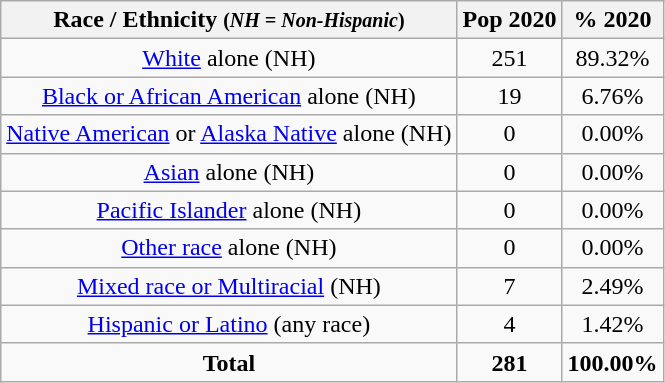<table class="wikitable" style="text-align:center;">
<tr>
<th>Race / Ethnicity <small>(<em>NH = Non-Hispanic</em>)</small></th>
<th>Pop 2020</th>
<th>% 2020</th>
</tr>
<tr>
<td><a href='#'>White</a> alone (NH)</td>
<td>251</td>
<td>89.32%</td>
</tr>
<tr>
<td><a href='#'>Black or African American</a> alone (NH)</td>
<td>19</td>
<td>6.76%</td>
</tr>
<tr>
<td><a href='#'>Native American</a> or <a href='#'>Alaska Native</a> alone (NH)</td>
<td>0</td>
<td>0.00%</td>
</tr>
<tr>
<td><a href='#'>Asian</a> alone (NH)</td>
<td>0</td>
<td>0.00%</td>
</tr>
<tr>
<td><a href='#'>Pacific Islander</a> alone (NH)</td>
<td>0</td>
<td>0.00%</td>
</tr>
<tr>
<td><a href='#'>Other race</a> alone (NH)</td>
<td>0</td>
<td>0.00%</td>
</tr>
<tr>
<td><a href='#'>Mixed race or Multiracial</a> (NH)</td>
<td>7</td>
<td>2.49%</td>
</tr>
<tr>
<td><a href='#'>Hispanic or Latino</a> (any race)</td>
<td>4</td>
<td>1.42%</td>
</tr>
<tr>
<td><strong>Total</strong></td>
<td><strong>281</strong></td>
<td><strong>100.00%</strong></td>
</tr>
</table>
